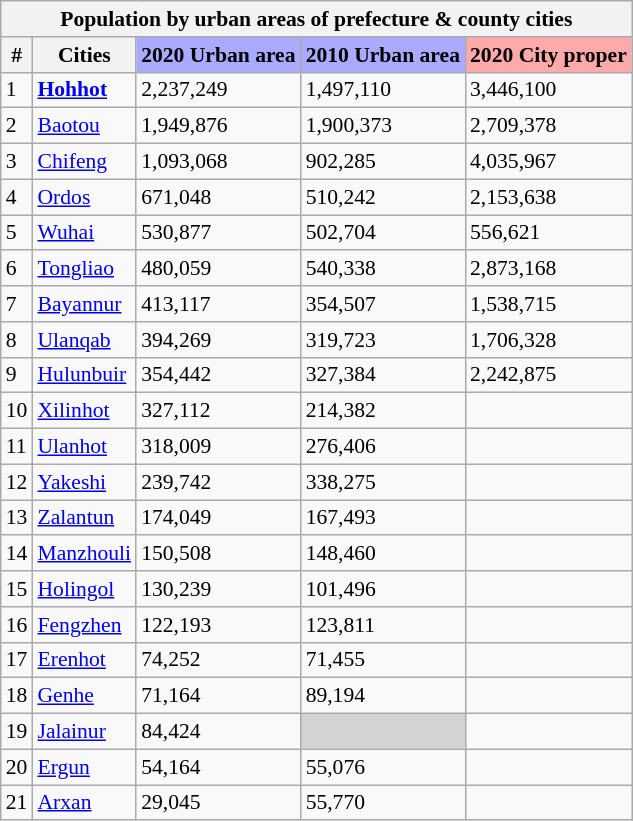<table class="wikitable sortable collapsible" style="font-size:90%;">
<tr>
<th colspan=5>Population by urban areas of prefecture & county cities</th>
</tr>
<tr>
<th>#</th>
<th>Cities</th>
<th style="background-color: #aaaaff;">2020 Urban area</th>
<th style="background-color: #aaaaff;">2010 Urban area</th>
<th style="background-color: #ffaaaa;">2020 City proper</th>
</tr>
<tr>
<td>1</td>
<td><strong><a href='#'>Hohhot</a></strong></td>
<td>2,237,249</td>
<td>1,497,110</td>
<td>3,446,100</td>
</tr>
<tr>
<td>2</td>
<td><a href='#'>Baotou</a></td>
<td>1,949,876</td>
<td>1,900,373</td>
<td>2,709,378</td>
</tr>
<tr>
<td>3</td>
<td><a href='#'>Chifeng</a></td>
<td>1,093,068</td>
<td>902,285</td>
<td>4,035,967</td>
</tr>
<tr>
<td>4</td>
<td><a href='#'>Ordos</a></td>
<td>671,048</td>
<td>510,242</td>
<td>2,153,638</td>
</tr>
<tr>
<td>5</td>
<td><a href='#'>Wuhai</a></td>
<td>530,877</td>
<td>502,704</td>
<td>556,621</td>
</tr>
<tr>
<td>6</td>
<td><a href='#'>Tongliao</a></td>
<td>480,059</td>
<td>540,338</td>
<td>2,873,168</td>
</tr>
<tr>
<td>7</td>
<td><a href='#'>Bayannur</a></td>
<td>413,117</td>
<td>354,507</td>
<td>1,538,715</td>
</tr>
<tr>
<td>8</td>
<td><a href='#'>Ulanqab</a></td>
<td>394,269</td>
<td>319,723</td>
<td>1,706,328</td>
</tr>
<tr>
<td>9</td>
<td><a href='#'>Hulunbuir</a></td>
<td>354,442</td>
<td>327,384</td>
<td>2,242,875</td>
</tr>
<tr>
<td>10</td>
<td><a href='#'>Xilinhot</a></td>
<td>327,112</td>
<td>214,382</td>
<td></td>
</tr>
<tr>
<td>11</td>
<td><a href='#'>Ulanhot</a></td>
<td>318,009</td>
<td>276,406</td>
<td></td>
</tr>
<tr>
<td>12</td>
<td><a href='#'>Yakeshi</a></td>
<td>239,742</td>
<td>338,275</td>
<td></td>
</tr>
<tr>
<td>13</td>
<td><a href='#'>Zalantun</a></td>
<td>174,049</td>
<td>167,493</td>
<td></td>
</tr>
<tr>
<td>14</td>
<td><a href='#'>Manzhouli</a></td>
<td>150,508</td>
<td>148,460</td>
<td></td>
</tr>
<tr>
<td>15</td>
<td><a href='#'>Holingol</a></td>
<td>130,239</td>
<td>101,496</td>
<td></td>
</tr>
<tr>
<td>16</td>
<td><a href='#'>Fengzhen</a></td>
<td>122,193</td>
<td>123,811</td>
<td></td>
</tr>
<tr>
<td>17</td>
<td><a href='#'>Erenhot</a></td>
<td>74,252</td>
<td>71,455</td>
<td></td>
</tr>
<tr>
<td>18</td>
<td><a href='#'>Genhe</a></td>
<td>71,164</td>
<td>89,194</td>
<td></td>
</tr>
<tr>
<td>19</td>
<td><a href='#'>Jalainur</a></td>
<td>84,424</td>
<td bgcolor="lightgrey"></td>
<td></td>
</tr>
<tr>
<td>20</td>
<td><a href='#'>Ergun</a></td>
<td>54,164</td>
<td>55,076</td>
<td></td>
</tr>
<tr>
<td>21</td>
<td><a href='#'>Arxan</a></td>
<td>29,045</td>
<td>55,770</td>
<td></td>
</tr>
</table>
